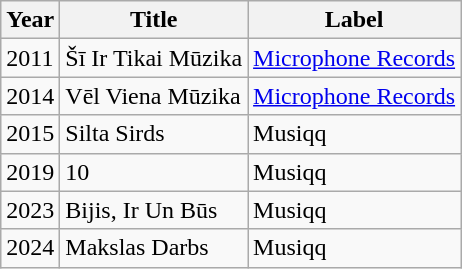<table class="wikitable">
<tr>
<th>Year</th>
<th>Title</th>
<th>Label</th>
</tr>
<tr>
<td>2011</td>
<td>Šī Ir Tikai Mūzika</td>
<td><a href='#'>Microphone Records</a></td>
</tr>
<tr>
<td>2014</td>
<td>Vēl Viena Mūzika</td>
<td><a href='#'>Microphone Records</a></td>
</tr>
<tr>
<td>2015</td>
<td>Silta Sirds</td>
<td>Musiqq</td>
</tr>
<tr>
<td>2019</td>
<td>10</td>
<td>Musiqq</td>
</tr>
<tr>
<td>2023</td>
<td>Bijis, Ir Un Būs</td>
<td>Musiqq</td>
</tr>
<tr>
<td>2024</td>
<td>Makslas Darbs</td>
<td>Musiqq</td>
</tr>
</table>
